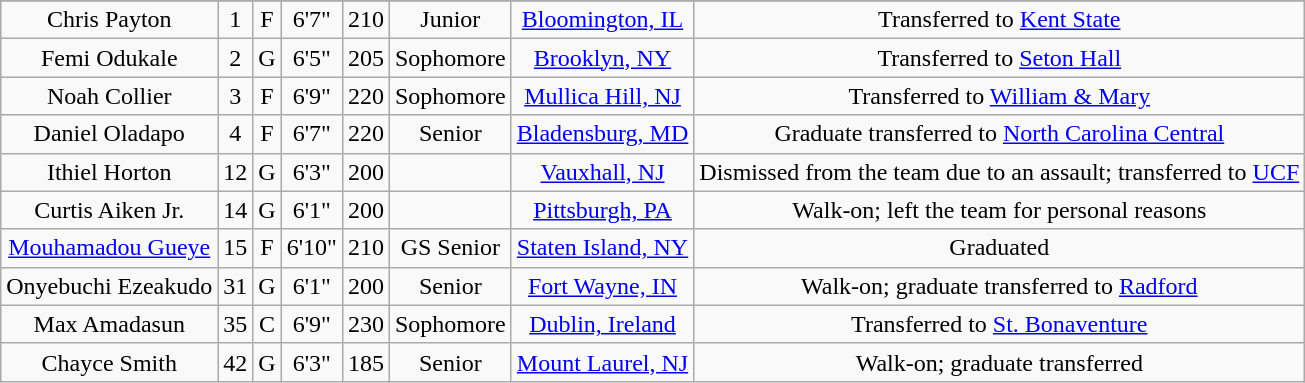<table class="wikitable sortable" border="1" style="text-align:center;">
<tr align=center>
</tr>
<tr>
<td>Chris Payton</td>
<td>1</td>
<td>F</td>
<td>6'7"</td>
<td>210</td>
<td>Junior</td>
<td><a href='#'>Bloomington, IL</a></td>
<td>Transferred to <a href='#'>Kent State</a></td>
</tr>
<tr>
<td>Femi Odukale</td>
<td>2</td>
<td>G</td>
<td>6'5"</td>
<td>205</td>
<td>Sophomore</td>
<td><a href='#'>Brooklyn, NY</a></td>
<td>Transferred to <a href='#'>Seton Hall</a></td>
</tr>
<tr>
<td>Noah Collier</td>
<td>3</td>
<td>F</td>
<td>6'9"</td>
<td>220</td>
<td>Sophomore</td>
<td><a href='#'>Mullica Hill, NJ</a></td>
<td>Transferred to <a href='#'>William & Mary</a></td>
</tr>
<tr>
<td>Daniel Oladapo</td>
<td>4</td>
<td>F</td>
<td>6'7"</td>
<td>220</td>
<td>Senior</td>
<td><a href='#'>Bladensburg, MD</a></td>
<td>Graduate transferred to <a href='#'>North Carolina Central</a></td>
</tr>
<tr>
<td>Ithiel Horton</td>
<td>12</td>
<td>G</td>
<td>6'3"</td>
<td>200</td>
<td></td>
<td><a href='#'>Vauxhall, NJ</a></td>
<td>Dismissed from the team due to an assault; transferred to <a href='#'>UCF</a></td>
</tr>
<tr>
<td>Curtis Aiken Jr.</td>
<td>14</td>
<td>G</td>
<td>6'1"</td>
<td>200</td>
<td></td>
<td><a href='#'>Pittsburgh, PA</a></td>
<td>Walk-on; left the team for personal reasons</td>
</tr>
<tr>
<td><a href='#'>Mouhamadou Gueye</a></td>
<td>15</td>
<td>F</td>
<td>6'10"</td>
<td>210</td>
<td>GS Senior</td>
<td><a href='#'>Staten Island, NY</a></td>
<td>Graduated</td>
</tr>
<tr>
<td>Onyebuchi Ezeakudo</td>
<td>31</td>
<td>G</td>
<td>6'1"</td>
<td>200</td>
<td>Senior</td>
<td><a href='#'>Fort Wayne, IN</a></td>
<td>Walk-on; graduate transferred to <a href='#'>Radford</a></td>
</tr>
<tr>
<td>Max Amadasun</td>
<td>35</td>
<td>C</td>
<td>6'9"</td>
<td>230</td>
<td>Sophomore</td>
<td><a href='#'>Dublin, Ireland</a></td>
<td>Transferred to <a href='#'>St. Bonaventure</a></td>
</tr>
<tr>
<td>Chayce Smith</td>
<td>42</td>
<td>G</td>
<td>6'3"</td>
<td>185</td>
<td>Senior</td>
<td><a href='#'>Mount Laurel, NJ</a></td>
<td>Walk-on; graduate transferred</td>
</tr>
</table>
